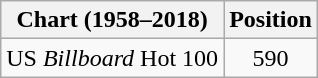<table class="wikitable plainrowheaders">
<tr>
<th>Chart (1958–2018)</th>
<th>Position</th>
</tr>
<tr>
<td>US <em>Billboard</em> Hot 100</td>
<td style="text-align:center;">590</td>
</tr>
</table>
